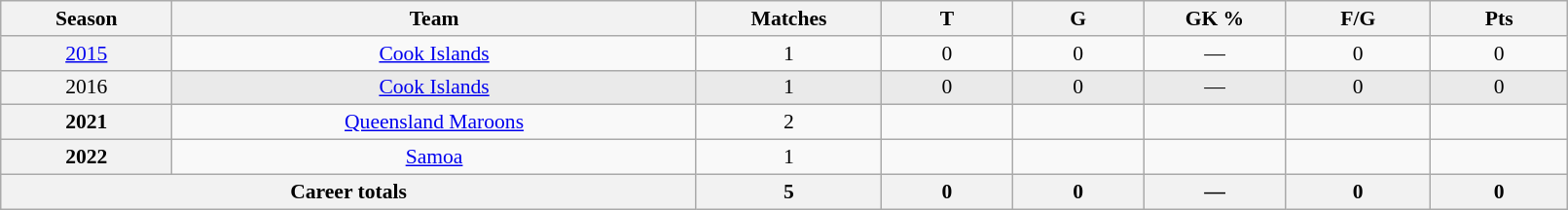<table class="wikitable sortable"  style="font-size:90%; text-align:center; width:85%;">
<tr>
<th width=2%>Season</th>
<th width=8%>Team</th>
<th width=2%>Matches</th>
<th width=2%>T</th>
<th width=2%>G</th>
<th width=2%>GK %</th>
<th width=2%>F/G</th>
<th width=2%>Pts</th>
</tr>
<tr>
<th scope="row" style="text-align:center; font-weight:normal"><a href='#'>2015</a></th>
<td style="text-align:center;"> <a href='#'>Cook Islands</a></td>
<td>1</td>
<td>0</td>
<td>0</td>
<td>—</td>
<td>0</td>
<td>0</td>
</tr>
<tr style="background:#eaeaea;">
<th scope="row" style="text-align:center; font-weight:normal">2016</th>
<td style="text-align:center;"> <a href='#'>Cook Islands</a></td>
<td>1</td>
<td>0</td>
<td>0</td>
<td>—</td>
<td>0</td>
<td>0</td>
</tr>
<tr>
<th>2021</th>
<td><a href='#'>Queensland Maroons</a></td>
<td>2</td>
<td></td>
<td></td>
<td></td>
<td></td>
<td></td>
</tr>
<tr>
<th>2022</th>
<td><a href='#'>Samoa</a></td>
<td>1</td>
<td></td>
<td></td>
<td></td>
<td></td>
<td></td>
</tr>
<tr class="sortbottom">
<th colspan="2">Career totals</th>
<th>5</th>
<th>0</th>
<th>0</th>
<th>—</th>
<th>0</th>
<th>0</th>
</tr>
</table>
